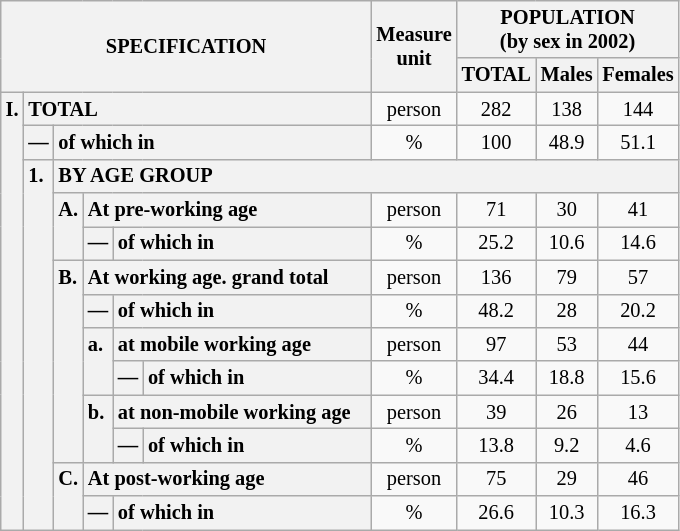<table class="wikitable" style="font-size:85%; text-align:center">
<tr>
<th rowspan="2" colspan="6">SPECIFICATION</th>
<th rowspan="2">Measure<br> unit</th>
<th colspan="3" rowspan="1">POPULATION<br> (by sex in 2002)</th>
</tr>
<tr>
<th>TOTAL</th>
<th>Males</th>
<th>Females</th>
</tr>
<tr>
<th style="text-align:left" valign="top" rowspan="13">I.</th>
<th style="text-align:left" colspan="5">TOTAL</th>
<td>person</td>
<td>282</td>
<td>138</td>
<td>144</td>
</tr>
<tr>
<th style="text-align:left" valign="top">—</th>
<th style="text-align:left" colspan="4">of which in</th>
<td>%</td>
<td>100</td>
<td>48.9</td>
<td>51.1</td>
</tr>
<tr>
<th style="text-align:left" valign="top" rowspan="11">1.</th>
<th style="text-align:left" colspan="19">BY AGE GROUP</th>
</tr>
<tr>
<th style="text-align:left" valign="top" rowspan="2">A.</th>
<th style="text-align:left" colspan="3">At pre-working age</th>
<td>person</td>
<td>71</td>
<td>30</td>
<td>41</td>
</tr>
<tr>
<th style="text-align:left" valign="top">—</th>
<th style="text-align:left" valign="top" colspan="2">of which in</th>
<td>%</td>
<td>25.2</td>
<td>10.6</td>
<td>14.6</td>
</tr>
<tr>
<th style="text-align:left" valign="top" rowspan="6">B.</th>
<th style="text-align:left" colspan="3">At working age. grand total</th>
<td>person</td>
<td>136</td>
<td>79</td>
<td>57</td>
</tr>
<tr>
<th style="text-align:left" valign="top">—</th>
<th style="text-align:left" valign="top" colspan="2">of which in</th>
<td>%</td>
<td>48.2</td>
<td>28</td>
<td>20.2</td>
</tr>
<tr>
<th style="text-align:left" valign="top" rowspan="2">a.</th>
<th style="text-align:left" colspan="2">at mobile working age</th>
<td>person</td>
<td>97</td>
<td>53</td>
<td>44</td>
</tr>
<tr>
<th style="text-align:left" valign="top">—</th>
<th style="text-align:left" valign="top" colspan="1">of which in                        </th>
<td>%</td>
<td>34.4</td>
<td>18.8</td>
<td>15.6</td>
</tr>
<tr>
<th style="text-align:left" valign="top" rowspan="2">b.</th>
<th style="text-align:left" colspan="2">at non-mobile working age</th>
<td>person</td>
<td>39</td>
<td>26</td>
<td>13</td>
</tr>
<tr>
<th style="text-align:left" valign="top">—</th>
<th style="text-align:left" valign="top" colspan="1">of which in                        </th>
<td>%</td>
<td>13.8</td>
<td>9.2</td>
<td>4.6</td>
</tr>
<tr>
<th style="text-align:left" valign="top" rowspan="2">C.</th>
<th style="text-align:left" colspan="3">At post-working age</th>
<td>person</td>
<td>75</td>
<td>29</td>
<td>46</td>
</tr>
<tr>
<th style="text-align:left" valign="top">—</th>
<th style="text-align:left" valign="top" colspan="2">of which in</th>
<td>%</td>
<td>26.6</td>
<td>10.3</td>
<td>16.3</td>
</tr>
</table>
